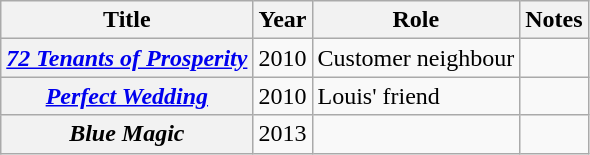<table class="wikitable plainrowheaders sortable">
<tr>
<th scope="col">Title</th>
<th scope="col">Year</th>
<th scope="col">Role</th>
<th scope="col" class="unsortable">Notes</th>
</tr>
<tr>
<th scope="row"><em><a href='#'>72 Tenants of Prosperity</a></em></th>
<td>2010</td>
<td>Customer neighbour</td>
<td></td>
</tr>
<tr>
<th scope="row"><em><a href='#'>Perfect Wedding</a></em></th>
<td>2010</td>
<td>Louis' friend</td>
<td></td>
</tr>
<tr>
<th scope="row"><em>Blue Magic</em></th>
<td>2013</td>
<td></td>
<td></td>
</tr>
</table>
